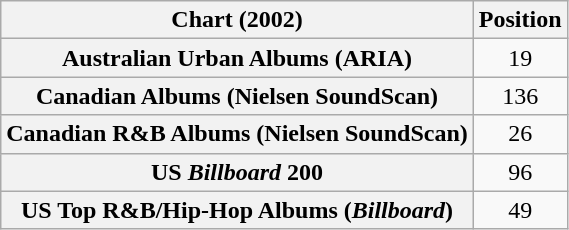<table class="wikitable sortable plainrowheaders" style="text-align:center">
<tr>
<th scope="col">Chart (2002)</th>
<th scope="col">Position</th>
</tr>
<tr>
<th scope="row">Australian Urban Albums (ARIA)</th>
<td>19</td>
</tr>
<tr>
<th scope="row">Canadian Albums (Nielsen SoundScan)</th>
<td>136</td>
</tr>
<tr>
<th scope="row">Canadian R&B Albums (Nielsen SoundScan)</th>
<td>26</td>
</tr>
<tr>
<th scope="row">US <em>Billboard</em> 200</th>
<td>96</td>
</tr>
<tr>
<th scope="row">US Top R&B/Hip-Hop Albums (<em>Billboard</em>)</th>
<td>49</td>
</tr>
</table>
